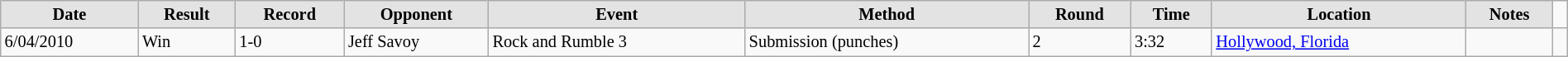<table class="wikitable sortable" style="font-size:85%; text-align:left; width:100%;">
<tr>
<th style="border-style:none none solid solid; background:#e3e3e3;"><strong>Date</strong></th>
<th style="border-style:none none solid solid; background:#e3e3e3;"><strong>Result</strong></th>
<th style="border-style:none none solid solid; background:#e3e3e3;"><strong>Record</strong></th>
<th style="border-style:none none solid solid; background:#e3e3e3;"><strong>Opponent</strong></th>
<th style="border-style:none none solid solid; background:#e3e3e3;"><strong>Event</strong></th>
<th style="border-style:none none solid solid; background:#e3e3e3;"><strong>Method</strong></th>
<th style="border-style:none none solid solid; background:#e3e3e3;"><strong>Round</strong></th>
<th style="border-style:none none solid solid; background:#e3e3e3;"><strong>Time</strong></th>
<th style="border-style:none none solid solid; background:#e3e3e3;"><strong>Location</strong></th>
<th style="border-style:none none solid solid; background:#e3e3e3;"><strong>Notes</strong></th>
<td></td>
</tr>
<tr>
<td>6/04/2010</td>
<td>Win</td>
<td>1-0</td>
<td>Jeff Savoy</td>
<td>Rock and Rumble 3</td>
<td>Submission (punches)</td>
<td>2</td>
<td>3:32</td>
<td><a href='#'>Hollywood, Florida</a></td>
<td></td>
</tr>
</table>
